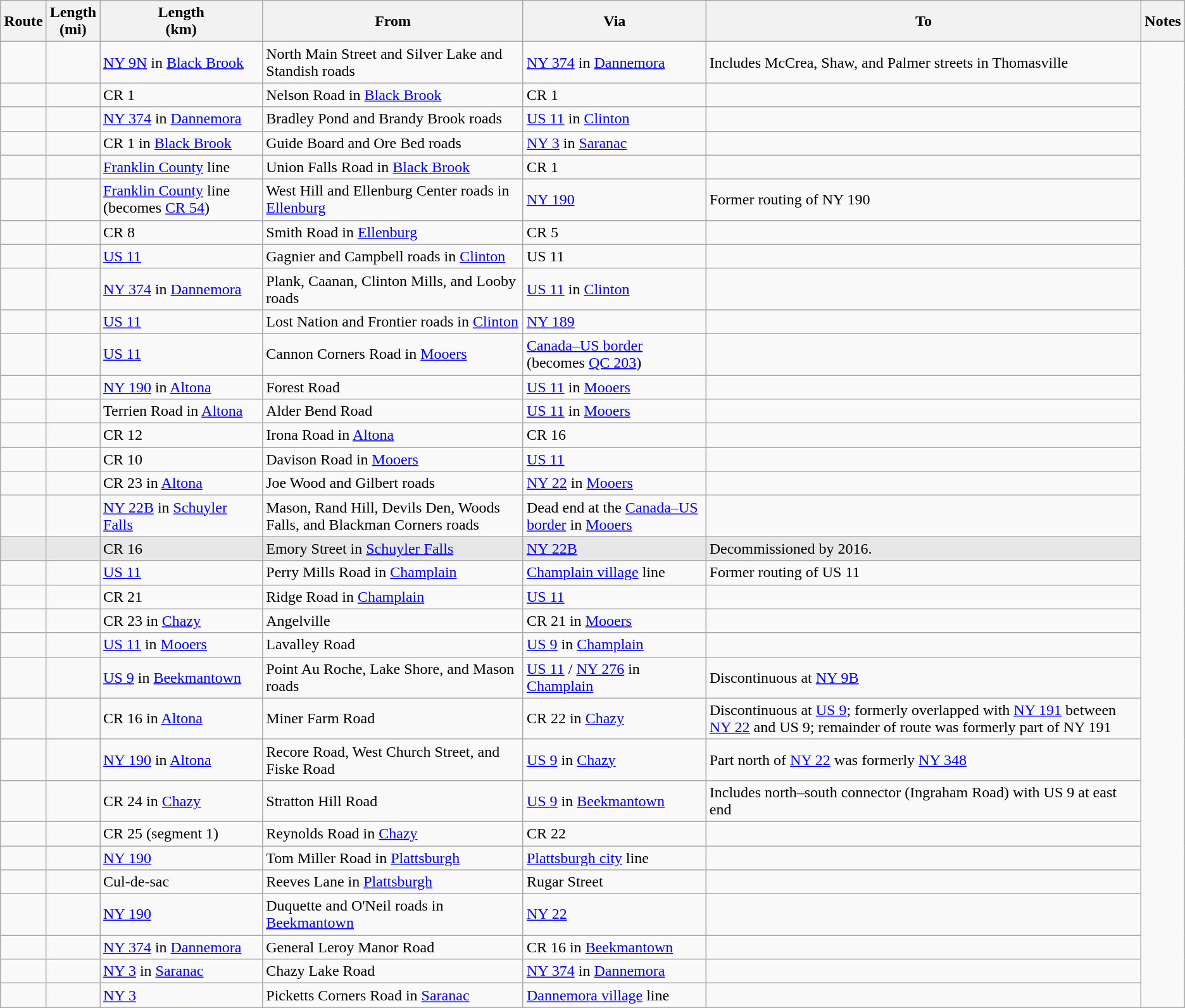<table class="wikitable sortable">
<tr>
<th>Route</th>
<th>Length<br>(mi)</th>
<th>Length<br>(km)</th>
<th class="unsortable">From</th>
<th class="unsortable">Via</th>
<th class="unsortable">To</th>
<th class="unsortable">Notes</th>
</tr>
<tr>
<td id="1"></td>
<td></td>
<td><a href='#'>NY&nbsp;9N</a> in <a href='#'>Black Brook</a></td>
<td>North Main Street and Silver Lake and Standish roads</td>
<td><a href='#'>NY&nbsp;374</a> in <a href='#'>Dannemora</a></td>
<td>Includes McCrea, Shaw, and Palmer streets in Thomasville</td>
</tr>
<tr>
<td id="1A"></td>
<td></td>
<td>CR 1</td>
<td>Nelson Road in <a href='#'>Black Brook</a></td>
<td>CR 1</td>
<td></td>
</tr>
<tr>
<td id="2"></td>
<td></td>
<td><a href='#'>NY&nbsp;374</a> in <a href='#'>Dannemora</a></td>
<td>Bradley Pond and Brandy Brook roads</td>
<td><a href='#'>US 11</a> in <a href='#'>Clinton</a></td>
<td></td>
</tr>
<tr>
<td id="3"></td>
<td></td>
<td>CR 1 in <a href='#'>Black Brook</a></td>
<td>Guide Board and Ore Bed roads</td>
<td><a href='#'>NY 3</a> in <a href='#'>Saranac</a></td>
<td></td>
</tr>
<tr>
<td id="4"></td>
<td></td>
<td><a href='#'>Franklin County</a> line</td>
<td>Union Falls Road in <a href='#'>Black Brook</a></td>
<td>CR 1</td>
<td></td>
</tr>
<tr>
<td id="5"></td>
<td></td>
<td><a href='#'>Franklin County</a> line (becomes <a href='#'>CR 54</a>)</td>
<td>West Hill and Ellenburg Center roads in <a href='#'>Ellenburg</a></td>
<td><a href='#'>NY&nbsp;190</a></td>
<td>Former routing of NY 190</td>
</tr>
<tr>
<td id="6"></td>
<td></td>
<td>CR 8</td>
<td>Smith Road in <a href='#'>Ellenburg</a></td>
<td>CR 5</td>
<td></td>
</tr>
<tr>
<td id="7"></td>
<td></td>
<td><a href='#'>US 11</a></td>
<td>Gagnier and Campbell roads in <a href='#'>Clinton</a></td>
<td>US 11</td>
<td></td>
</tr>
<tr>
<td id="8"></td>
<td></td>
<td><a href='#'>NY&nbsp;374</a> in <a href='#'>Dannemora</a></td>
<td>Plank, Caanan, Clinton Mills, and Looby roads</td>
<td><a href='#'>US 11</a> in <a href='#'>Clinton</a></td>
<td></td>
</tr>
<tr>
<td id="9"></td>
<td></td>
<td><a href='#'>US 11</a></td>
<td>Lost Nation and Frontier roads in <a href='#'>Clinton</a></td>
<td><a href='#'>NY&nbsp;189</a></td>
<td></td>
</tr>
<tr>
<td id="10"></td>
<td></td>
<td><a href='#'>US 11</a></td>
<td>Cannon Corners Road in <a href='#'>Mooers</a></td>
<td><a href='#'>Canada–US border</a> (becomes <a href='#'>QC&nbsp;203</a>)</td>
<td></td>
</tr>
<tr>
<td id="11"></td>
<td></td>
<td><a href='#'>NY&nbsp;190</a> in <a href='#'>Altona</a></td>
<td>Forest Road</td>
<td><a href='#'>US 11</a> in <a href='#'>Mooers</a></td>
<td></td>
</tr>
<tr>
<td id="12"></td>
<td></td>
<td>Terrien Road in <a href='#'>Altona</a></td>
<td>Alder Bend Road</td>
<td><a href='#'>US 11</a> in <a href='#'>Mooers</a></td>
<td></td>
</tr>
<tr>
<td id="13"></td>
<td></td>
<td>CR 12</td>
<td>Irona Road in <a href='#'>Altona</a></td>
<td>CR 16</td>
<td></td>
</tr>
<tr>
<td id="14"></td>
<td></td>
<td>CR 10</td>
<td>Davison Road in <a href='#'>Mooers</a></td>
<td><a href='#'>US 11</a></td>
<td></td>
</tr>
<tr>
<td id="15"></td>
<td></td>
<td>CR 23 in <a href='#'>Altona</a></td>
<td>Joe Wood and Gilbert roads</td>
<td><a href='#'>NY&nbsp;22</a> in <a href='#'>Mooers</a></td>
<td></td>
</tr>
<tr>
<td id="16"></td>
<td></td>
<td><a href='#'>NY&nbsp;22B</a> in <a href='#'>Schuyler Falls</a></td>
<td>Mason, Rand Hill, Devils Den, Woods Falls, and Blackman Corners roads</td>
<td>Dead end at the <a href='#'>Canada–US border</a> in <a href='#'>Mooers</a></td>
<td></td>
</tr>
<tr style="background-color:#e7e7e7">
<td id="16A"></td>
<td></td>
<td>CR 16</td>
<td>Emory Street in <a href='#'>Schuyler Falls</a></td>
<td><a href='#'>NY&nbsp;22B</a></td>
<td>Decommissioned by 2016.</td>
</tr>
<tr>
<td id="17"></td>
<td></td>
<td><a href='#'>US 11</a></td>
<td>Perry Mills Road in <a href='#'>Champlain</a></td>
<td><a href='#'>Champlain village</a> line</td>
<td>Former routing of US 11</td>
</tr>
<tr>
<td id="19"></td>
<td></td>
<td>CR 21</td>
<td>Ridge Road in <a href='#'>Champlain</a></td>
<td><a href='#'>US 11</a></td>
<td></td>
</tr>
<tr>
<td id="20"></td>
<td></td>
<td>CR 23 in <a href='#'>Chazy</a></td>
<td>Angelville</td>
<td>CR 21 in <a href='#'>Mooers</a></td>
<td></td>
</tr>
<tr>
<td id="21"></td>
<td></td>
<td><a href='#'>US 11</a> in <a href='#'>Mooers</a></td>
<td>Lavalley Road</td>
<td><a href='#'>US 9</a> in <a href='#'>Champlain</a></td>
<td></td>
</tr>
<tr>
<td id="22"></td>
<td></td>
<td><a href='#'>US 9</a> in <a href='#'>Beekmantown</a></td>
<td>Point Au Roche, Lake Shore, and Mason roads</td>
<td><a href='#'>US 11</a> / <a href='#'>NY&nbsp;276</a> in <a href='#'>Champlain</a></td>
<td>Discontinuous at <a href='#'>NY&nbsp;9B</a></td>
</tr>
<tr>
<td id="23"></td>
<td></td>
<td>CR 16 in <a href='#'>Altona</a></td>
<td>Miner Farm Road</td>
<td>CR 22 in <a href='#'>Chazy</a></td>
<td>Discontinuous at <a href='#'>US 9</a>; formerly overlapped with <a href='#'>NY&nbsp;191</a> between <a href='#'>NY&nbsp;22</a> and US 9; remainder of route was formerly part of NY 191</td>
</tr>
<tr>
<td id="24"></td>
<td></td>
<td><a href='#'>NY&nbsp;190</a> in <a href='#'>Altona</a></td>
<td>Recore Road, West Church Street, and Fiske Road</td>
<td><a href='#'>US 9</a> in <a href='#'>Chazy</a></td>
<td>Part north of <a href='#'>NY&nbsp;22</a> was formerly <a href='#'>NY&nbsp;348</a></td>
</tr>
<tr>
<td id="25-1"></td>
<td></td>
<td>CR 24 in <a href='#'>Chazy</a></td>
<td>Stratton Hill Road</td>
<td><a href='#'>US 9</a> in <a href='#'>Beekmantown</a></td>
<td>Includes north–south connector (Ingraham Road) with US 9 at east end</td>
</tr>
<tr>
<td id="25-2"></td>
<td></td>
<td>CR 25 (segment 1)</td>
<td>Reynolds Road in <a href='#'>Chazy</a></td>
<td>CR 22</td>
<td></td>
</tr>
<tr>
<td id="26-1"></td>
<td></td>
<td><a href='#'>NY&nbsp;190</a></td>
<td>Tom Miller Road in <a href='#'>Plattsburgh</a></td>
<td><a href='#'>Plattsburgh city</a> line</td>
<td></td>
</tr>
<tr>
<td id="26-2"></td>
<td></td>
<td>Cul-de-sac</td>
<td>Reeves Lane in <a href='#'>Plattsburgh</a></td>
<td>Rugar Street</td>
<td></td>
</tr>
<tr>
<td id="27"></td>
<td></td>
<td><a href='#'>NY&nbsp;190</a></td>
<td>Duquette and O'Neil roads in <a href='#'>Beekmantown</a></td>
<td><a href='#'>NY&nbsp;22</a></td>
<td></td>
</tr>
<tr>
<td id="28"></td>
<td></td>
<td><a href='#'>NY&nbsp;374</a> in <a href='#'>Dannemora</a></td>
<td>General Leroy Manor Road</td>
<td>CR 16 in <a href='#'>Beekmantown</a></td>
<td></td>
</tr>
<tr>
<td id="29"></td>
<td></td>
<td><a href='#'>NY 3</a> in <a href='#'>Saranac</a></td>
<td>Chazy Lake Road</td>
<td><a href='#'>NY&nbsp;374</a> in <a href='#'>Dannemora</a></td>
<td></td>
</tr>
<tr>
<td id="30"></td>
<td></td>
<td><a href='#'>NY 3</a></td>
<td>Picketts Corners Road in <a href='#'>Saranac</a></td>
<td><a href='#'>Dannemora village</a> line</td>
<td></td>
</tr>
</table>
